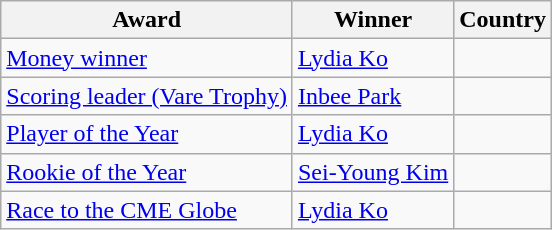<table class="wikitable">
<tr>
<th>Award</th>
<th>Winner</th>
<th>Country</th>
</tr>
<tr>
<td><a href='#'>Money winner</a></td>
<td><a href='#'>Lydia Ko</a></td>
<td></td>
</tr>
<tr>
<td><a href='#'>Scoring leader (Vare Trophy)</a></td>
<td><a href='#'>Inbee Park</a></td>
<td></td>
</tr>
<tr>
<td><a href='#'>Player of the Year</a></td>
<td><a href='#'>Lydia Ko</a></td>
<td></td>
</tr>
<tr>
<td><a href='#'>Rookie of the Year</a></td>
<td><a href='#'>Sei-Young Kim</a></td>
<td></td>
</tr>
<tr>
<td><a href='#'>Race to the CME Globe</a></td>
<td><a href='#'>Lydia Ko</a></td>
<td></td>
</tr>
</table>
